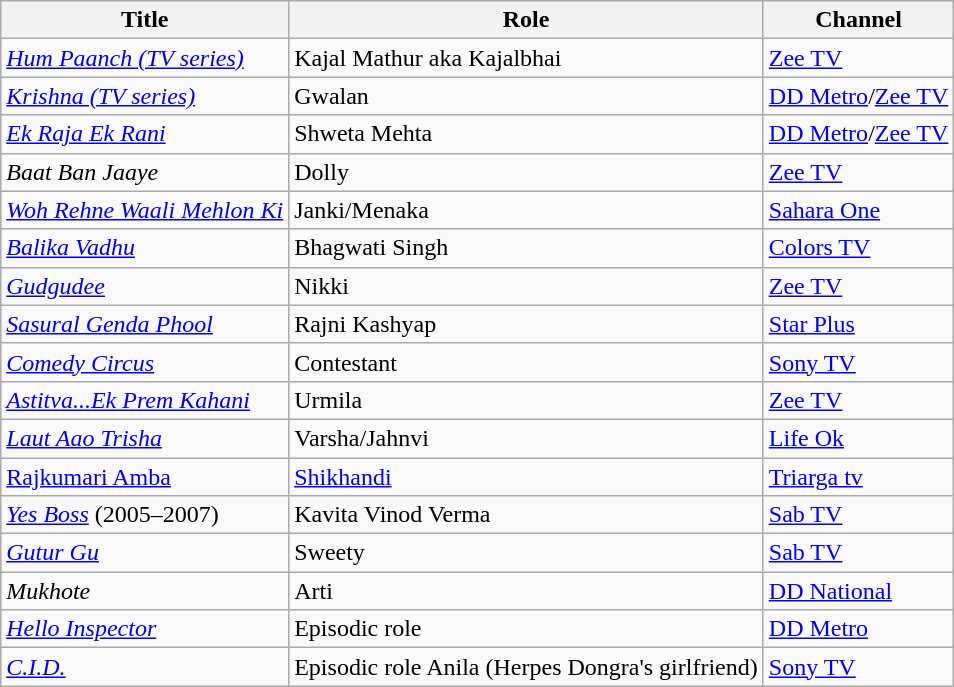<table class="wikitable sortable">
<tr>
<th>Title</th>
<th>Role</th>
<th>Channel</th>
</tr>
<tr>
<td><em><a href='#'>Hum Paanch (TV series)</a></em></td>
<td>Kajal Mathur aka Kajalbhai</td>
<td><a href='#'>Zee TV</a></td>
</tr>
<tr>
<td><em><a href='#'>Krishna (TV series)</a></em></td>
<td>Gwalan</td>
<td><a href='#'>DD Metro</a>/<a href='#'>Zee TV</a></td>
</tr>
<tr>
<td><em><a href='#'>Ek Raja Ek Rani</a></em></td>
<td>Shweta Mehta</td>
<td><a href='#'>DD Metro</a>/<a href='#'>Zee TV</a></td>
</tr>
<tr>
<td><em>Baat Ban Jaaye</em></td>
<td>Dolly</td>
<td><a href='#'>Zee TV</a></td>
</tr>
<tr>
<td><em><a href='#'>Woh Rehne Waali Mehlon Ki</a></em></td>
<td>Janki/Menaka</td>
<td><a href='#'>Sahara One</a></td>
</tr>
<tr>
<td><em><a href='#'>Balika Vadhu</a></em></td>
<td>Bhagwati Singh</td>
<td><a href='#'>Colors TV</a></td>
</tr>
<tr>
<td><em><a href='#'>Gudgudee</a></em></td>
<td>Nikki</td>
<td><a href='#'>Zee TV</a></td>
</tr>
<tr>
<td><em><a href='#'>Sasural Genda Phool</a></em></td>
<td>Rajni Kashyap</td>
<td><a href='#'>Star Plus</a></td>
</tr>
<tr>
<td><em><a href='#'>Comedy Circus</a></em></td>
<td>Contestant</td>
<td><a href='#'>Sony TV</a></td>
</tr>
<tr>
<td><em><a href='#'>Astitva...Ek Prem Kahani</a></em></td>
<td>Urmila</td>
<td><a href='#'>Zee TV</a></td>
</tr>
<tr>
<td><em><a href='#'>Laut Aao Trisha</a></em></td>
<td>Varsha/Jahnvi</td>
<td><a href='#'>Life Ok</a></td>
</tr>
<tr>
<td><a href='#'>Rajkumari Amba</a></td>
<td><a href='#'>Shikhandi</a></td>
<td><a href='#'>Triarga tv</a></td>
</tr>
<tr>
<td><em><a href='#'>Yes Boss</a></em> (2005–2007)</td>
<td>Kavita Vinod Verma</td>
<td><a href='#'>Sab TV</a></td>
</tr>
<tr>
<td><em><a href='#'>Gutur Gu</a></em></td>
<td>Sweety</td>
<td><a href='#'>Sab TV</a></td>
</tr>
<tr>
<td><em>Mukhote</em></td>
<td>Arti</td>
<td><a href='#'>DD National</a></td>
</tr>
<tr>
<td><em><a href='#'>Hello Inspector</a></em></td>
<td>Episodic role</td>
<td><a href='#'>DD Metro</a></td>
</tr>
<tr>
<td><em><a href='#'>C.I.D.</a></em></td>
<td>Episodic role Anila (Herpes Dongra's girlfriend)</td>
<td><a href='#'>Sony TV</a></td>
</tr>
</table>
